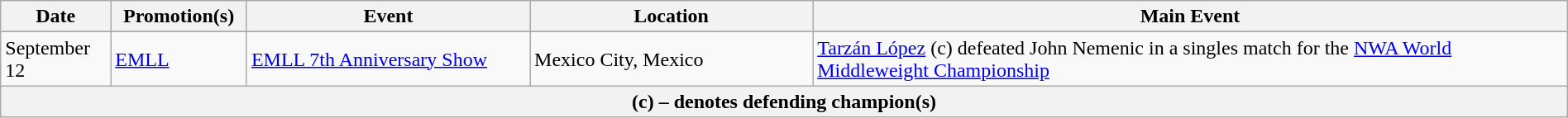<table class="wikitable" style="width:100%;">
<tr>
<th width=5%>Date</th>
<th width=5%>Promotion(s)</th>
<th style="width:15%;">Event</th>
<th style="width:15%;">Location</th>
<th style="width:40%;">Main Event</th>
</tr>
<tr style="width:20%;"| Notes>
</tr>
<tr>
<td>September 12</td>
<td><a href='#'>EMLL</a></td>
<td><a href='#'>EMLL 7th Anniversary Show</a></td>
<td>Mexico City, Mexico</td>
<td><a href='#'>Tarzán López</a> (c) defeated John Nemenic in a singles match for the <a href='#'>NWA World Middleweight Championship</a></td>
</tr>
<tr>
<th colspan="5">(c) – denotes defending champion(s)</th>
</tr>
</table>
